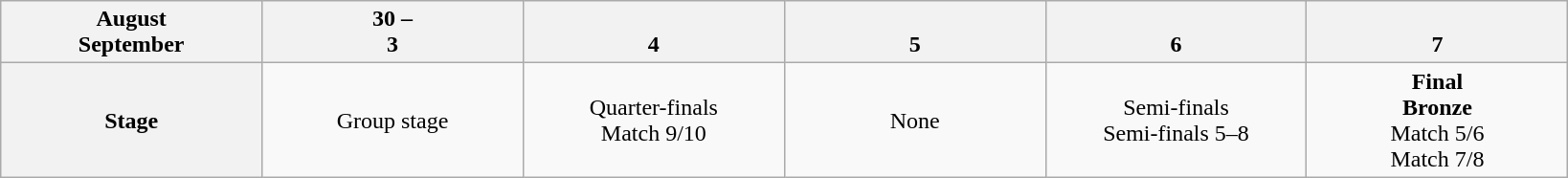<table class="wikitable" style="text-align:center">
<tr>
<th width=10%>August<br>September</th>
<th width=10%>30 –<br>3</th>
<th width=10%><br>4</th>
<th width=10%><br>5</th>
<th width=10%><br>6</th>
<th width=10%><br>7</th>
</tr>
<tr>
<th>Stage</th>
<td>Group stage</td>
<td>Quarter-finals<br>Match 9/10</td>
<td>None</td>
<td>Semi-finals<br>Semi-finals 5–8</td>
<td><strong>Final</strong><br><strong>Bronze</strong><br>Match 5/6<br>Match 7/8</td>
</tr>
</table>
